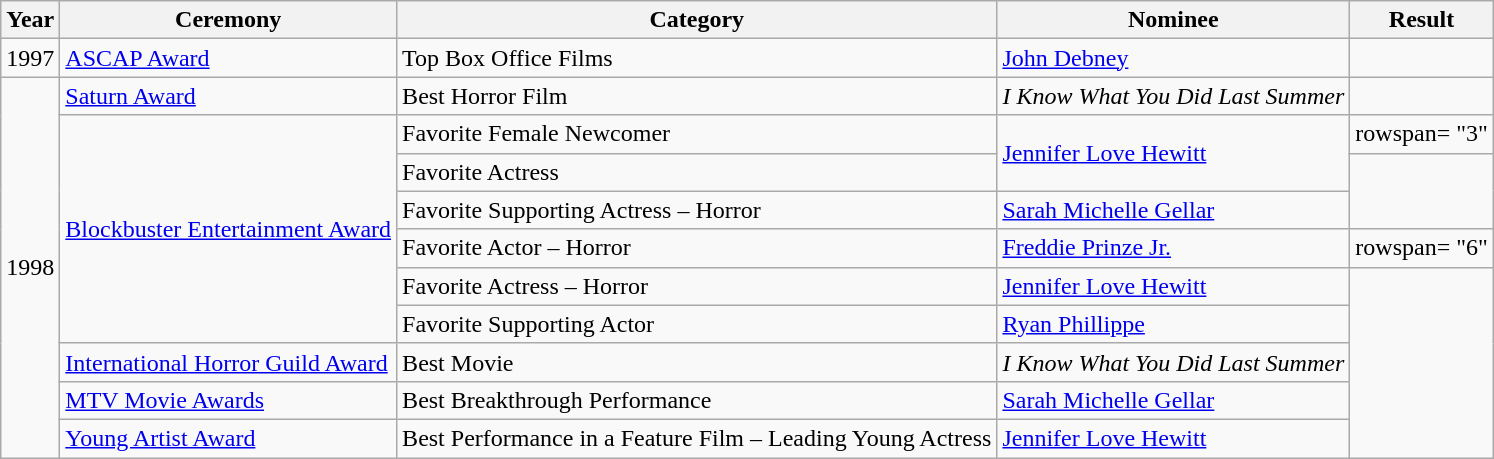<table class="wikitable sortable">
<tr>
<th align="left">Year</th>
<th align="left">Ceremony</th>
<th align="left">Category</th>
<th align="left">Nominee</th>
<th align="left">Result</th>
</tr>
<tr>
<td align="left">1997</td>
<td align="left"><a href='#'>ASCAP Award</a></td>
<td align="left">Top Box Office Films</td>
<td align="left"><a href='#'>John Debney</a></td>
<td></td>
</tr>
<tr>
<td rowspan="10" align="left">1998</td>
<td align="left"><a href='#'>Saturn Award</a></td>
<td align="left">Best Horror Film</td>
<td align="left"><em>I Know What You Did Last Summer</em></td>
<td></td>
</tr>
<tr>
<td rowspan="6" align="left"><a href='#'>Blockbuster Entertainment Award</a></td>
<td align="left">Favorite Female Newcomer</td>
<td rowspan= "2" align="left"><a href='#'>Jennifer Love Hewitt</a></td>
<td>rowspan= "3" </td>
</tr>
<tr>
<td align="left">Favorite Actress</td>
</tr>
<tr>
<td align="left">Favorite Supporting Actress – Horror</td>
<td align="left"><a href='#'>Sarah Michelle Gellar</a></td>
</tr>
<tr>
<td align="left">Favorite Actor – Horror</td>
<td align="left"><a href='#'>Freddie Prinze Jr.</a></td>
<td>rowspan= "6" </td>
</tr>
<tr>
<td align="left">Favorite Actress – Horror</td>
<td align="left"><a href='#'>Jennifer Love Hewitt</a></td>
</tr>
<tr>
<td align="left">Favorite Supporting Actor</td>
<td align="left"><a href='#'>Ryan Phillippe</a></td>
</tr>
<tr>
<td align="left"><a href='#'>International Horror Guild Award</a></td>
<td align="left">Best Movie</td>
<td align="left"><em>I Know What You Did Last Summer</em></td>
</tr>
<tr>
<td align="left"><a href='#'>MTV Movie Awards</a></td>
<td align="left">Best Breakthrough Performance</td>
<td align="left"><a href='#'>Sarah Michelle Gellar</a></td>
</tr>
<tr>
<td align="left"><a href='#'>Young Artist Award</a></td>
<td align="left">Best Performance in a Feature Film – Leading Young Actress</td>
<td align="left"><a href='#'>Jennifer Love Hewitt</a></td>
</tr>
</table>
